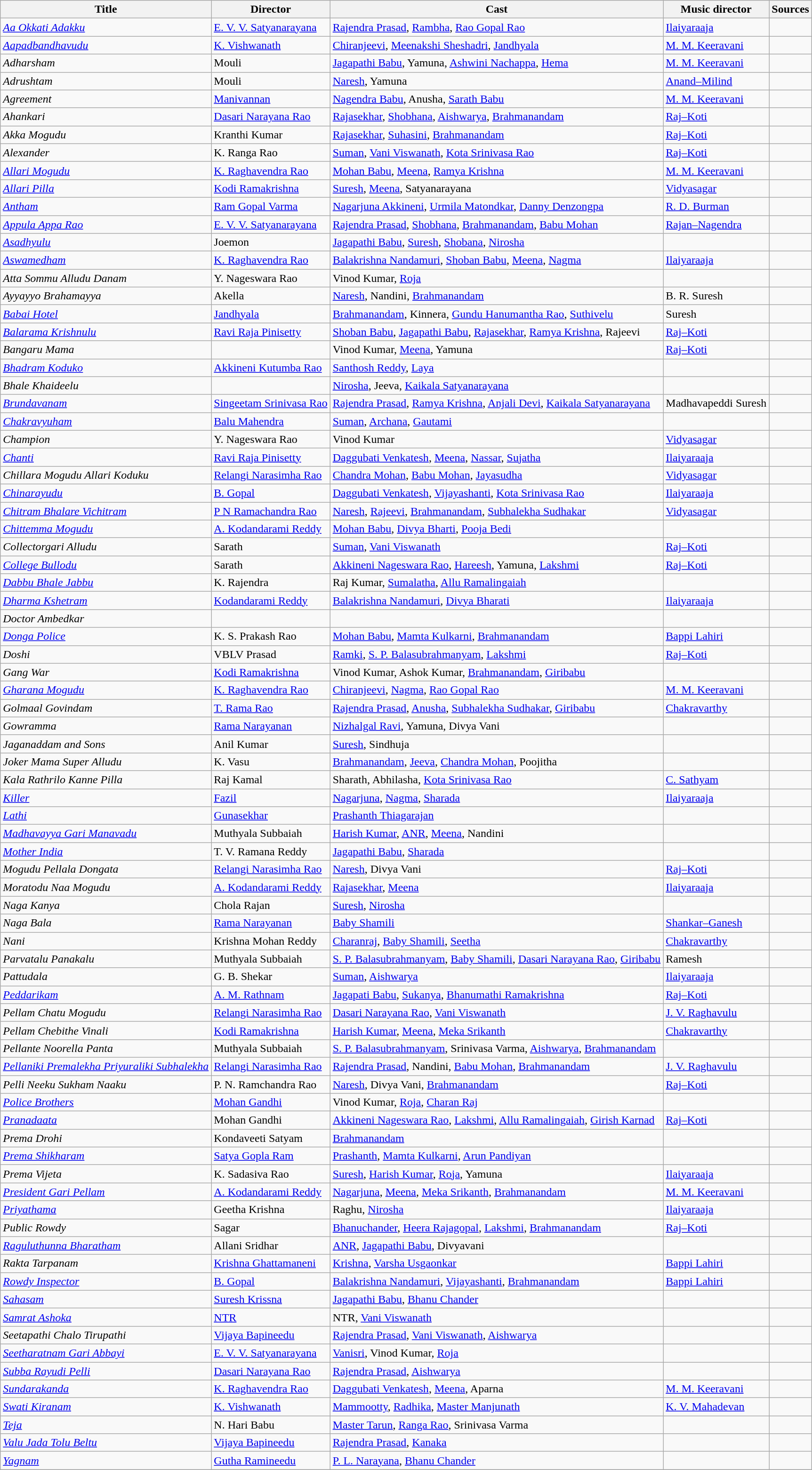<table class="wikitable">
<tr>
<th>Title</th>
<th>Director</th>
<th>Cast</th>
<th>Music director</th>
<th>Sources</th>
</tr>
<tr>
<td><em><a href='#'>Aa Okkati Adakku</a></em></td>
<td><a href='#'>E. V. V. Satyanarayana</a></td>
<td><a href='#'>Rajendra Prasad</a>, <a href='#'>Rambha</a>, <a href='#'>Rao Gopal Rao</a></td>
<td><a href='#'>Ilaiyaraaja</a></td>
<td></td>
</tr>
<tr>
<td><em><a href='#'>Aapadbandhavudu</a></em></td>
<td><a href='#'>K. Vishwanath</a></td>
<td><a href='#'>Chiranjeevi</a>, <a href='#'>Meenakshi Sheshadri</a>, <a href='#'>Jandhyala</a></td>
<td><a href='#'>M. M. Keeravani</a></td>
<td></td>
</tr>
<tr>
<td><em>Adharsham</em></td>
<td>Mouli</td>
<td><a href='#'>Jagapathi Babu</a>, Yamuna, <a href='#'>Ashwini Nachappa</a>, <a href='#'>Hema</a></td>
<td><a href='#'>M. M. Keeravani</a></td>
<td></td>
</tr>
<tr>
<td><em>Adrushtam</em></td>
<td>Mouli</td>
<td><a href='#'>Naresh</a>, Yamuna</td>
<td><a href='#'>Anand–Milind</a></td>
<td></td>
</tr>
<tr>
<td><em>Agreement</em></td>
<td><a href='#'>Manivannan</a></td>
<td><a href='#'>Nagendra Babu</a>, Anusha, <a href='#'>Sarath Babu</a></td>
<td><a href='#'>M. M. Keeravani</a></td>
<td></td>
</tr>
<tr>
<td><em>Ahankari</em></td>
<td><a href='#'>Dasari Narayana Rao</a></td>
<td><a href='#'>Rajasekhar</a>, <a href='#'>Shobhana</a>, <a href='#'>Aishwarya</a>, <a href='#'>Brahmanandam</a></td>
<td><a href='#'>Raj–Koti</a></td>
<td></td>
</tr>
<tr>
<td><em>Akka Mogudu</em></td>
<td>Kranthi Kumar</td>
<td><a href='#'>Rajasekhar</a>, <a href='#'>Suhasini</a>, <a href='#'>Brahmanandam</a></td>
<td><a href='#'>Raj–Koti</a></td>
<td></td>
</tr>
<tr>
<td><em>Alexander</em></td>
<td>K. Ranga Rao</td>
<td><a href='#'>Suman</a>, <a href='#'>Vani Viswanath</a>, <a href='#'>Kota Srinivasa Rao</a></td>
<td><a href='#'>Raj–Koti</a></td>
<td></td>
</tr>
<tr>
<td><em><a href='#'>Allari Mogudu</a></em></td>
<td><a href='#'>K. Raghavendra Rao</a></td>
<td><a href='#'>Mohan Babu</a>, <a href='#'>Meena</a>, <a href='#'>Ramya Krishna</a></td>
<td><a href='#'>M. M. Keeravani</a></td>
<td></td>
</tr>
<tr>
<td><em><a href='#'>Allari Pilla</a></em></td>
<td><a href='#'>Kodi Ramakrishna</a></td>
<td><a href='#'>Suresh</a>, <a href='#'>Meena</a>, Satyanarayana</td>
<td><a href='#'>Vidyasagar</a></td>
<td></td>
</tr>
<tr>
<td><em><a href='#'>Antham</a></em></td>
<td><a href='#'>Ram Gopal Varma</a></td>
<td><a href='#'>Nagarjuna Akkineni</a>, <a href='#'>Urmila Matondkar</a>, <a href='#'>Danny Denzongpa</a></td>
<td><a href='#'>R. D. Burman</a></td>
<td></td>
</tr>
<tr>
<td><em><a href='#'>Appula Appa Rao</a></em></td>
<td><a href='#'>E. V. V. Satyanarayana</a></td>
<td><a href='#'>Rajendra Prasad</a>, <a href='#'>Shobhana</a>, <a href='#'>Brahmanandam</a>, <a href='#'>Babu Mohan</a></td>
<td><a href='#'>Rajan–Nagendra</a></td>
<td></td>
</tr>
<tr>
<td><em><a href='#'>Asadhyulu</a></em></td>
<td>Joemon</td>
<td><a href='#'>Jagapathi Babu</a>, <a href='#'>Suresh</a>, <a href='#'>Shobana</a>, <a href='#'>Nirosha</a></td>
<td></td>
<td></td>
</tr>
<tr>
<td><em><a href='#'>Aswamedham</a></em></td>
<td><a href='#'>K. Raghavendra Rao</a></td>
<td><a href='#'>Balakrishna Nandamuri</a>, <a href='#'>Shoban Babu</a>, <a href='#'>Meena</a>, <a href='#'>Nagma</a></td>
<td><a href='#'>Ilaiyaraaja</a></td>
<td></td>
</tr>
<tr>
<td><em>Atta Sommu Alludu Danam</em></td>
<td>Y. Nageswara Rao</td>
<td>Vinod Kumar, <a href='#'>Roja</a></td>
<td></td>
<td></td>
</tr>
<tr>
<td><em>Ayyayyo Brahamayya</em></td>
<td>Akella</td>
<td><a href='#'>Naresh</a>, Nandini, <a href='#'>Brahmanandam</a></td>
<td>B. R. Suresh</td>
<td></td>
</tr>
<tr>
<td><em><a href='#'>Babai Hotel</a></em></td>
<td><a href='#'>Jandhyala</a></td>
<td><a href='#'>Brahmanandam</a>, Kinnera, <a href='#'>Gundu Hanumantha Rao</a>, <a href='#'>Suthivelu</a></td>
<td>Suresh</td>
<td></td>
</tr>
<tr>
<td><em><a href='#'>Balarama Krishnulu</a></em></td>
<td><a href='#'>Ravi Raja Pinisetty</a></td>
<td><a href='#'>Shoban Babu</a>, <a href='#'>Jagapathi Babu</a>, <a href='#'>Rajasekhar</a>, <a href='#'>Ramya Krishna</a>, Rajeevi</td>
<td><a href='#'>Raj–Koti</a></td>
<td></td>
</tr>
<tr>
<td><em>Bangaru Mama</em></td>
<td></td>
<td>Vinod Kumar, <a href='#'>Meena</a>, Yamuna</td>
<td><a href='#'>Raj–Koti</a></td>
<td></td>
</tr>
<tr>
<td><em><a href='#'>Bhadram Koduko</a></em></td>
<td><a href='#'>Akkineni Kutumba Rao</a></td>
<td><a href='#'>Santhosh Reddy</a>, <a href='#'>Laya</a></td>
<td></td>
<td></td>
</tr>
<tr>
<td><em>Bhale Khaideelu</em></td>
<td></td>
<td><a href='#'>Nirosha</a>, Jeeva, <a href='#'>Kaikala Satyanarayana</a></td>
<td></td>
<td></td>
</tr>
<tr>
<td><em><a href='#'>Brundavanam</a></em></td>
<td><a href='#'>Singeetam Srinivasa Rao</a></td>
<td><a href='#'>Rajendra Prasad</a>, <a href='#'>Ramya Krishna</a>, <a href='#'>Anjali Devi</a>, <a href='#'>Kaikala Satyanarayana</a></td>
<td>Madhavapeddi Suresh</td>
<td></td>
</tr>
<tr>
<td><em><a href='#'>Chakravyuham</a></em></td>
<td><a href='#'>Balu Mahendra</a></td>
<td><a href='#'>Suman</a>, <a href='#'>Archana</a>, <a href='#'>Gautami</a></td>
<td></td>
<td></td>
</tr>
<tr>
<td><em>Champion</em></td>
<td>Y. Nageswara Rao</td>
<td>Vinod Kumar</td>
<td><a href='#'>Vidyasagar</a></td>
<td></td>
</tr>
<tr>
<td><em><a href='#'>Chanti</a></em></td>
<td><a href='#'>Ravi Raja Pinisetty</a></td>
<td><a href='#'>Daggubati Venkatesh</a>, <a href='#'>Meena</a>, <a href='#'>Nassar</a>, <a href='#'>Sujatha</a></td>
<td><a href='#'>Ilaiyaraaja</a></td>
<td></td>
</tr>
<tr>
<td><em>Chillara Mogudu Allari Koduku</em></td>
<td><a href='#'>Relangi Narasimha Rao</a></td>
<td><a href='#'>Chandra Mohan</a>, <a href='#'>Babu Mohan</a>, <a href='#'>Jayasudha</a></td>
<td><a href='#'>Vidyasagar</a></td>
<td></td>
</tr>
<tr>
<td><em><a href='#'>Chinarayudu</a></em></td>
<td><a href='#'>B. Gopal</a></td>
<td><a href='#'>Daggubati Venkatesh</a>, <a href='#'>Vijayashanti</a>, <a href='#'>Kota Srinivasa Rao</a></td>
<td><a href='#'>Ilaiyaraaja</a></td>
<td></td>
</tr>
<tr>
<td><em><a href='#'>Chitram Bhalare Vichitram</a></em></td>
<td><a href='#'>P N Ramachandra Rao</a></td>
<td><a href='#'>Naresh</a>, <a href='#'>Rajeevi</a>, <a href='#'>Brahmanandam</a>, <a href='#'>Subhalekha Sudhakar</a></td>
<td><a href='#'>Vidyasagar</a></td>
<td></td>
</tr>
<tr>
<td><em><a href='#'>Chittemma Mogudu</a></em></td>
<td><a href='#'>A. Kodandarami Reddy</a></td>
<td><a href='#'>Mohan Babu</a>, <a href='#'>Divya Bharti</a>, <a href='#'>Pooja Bedi</a></td>
<td></td>
<td></td>
</tr>
<tr>
<td><em>Collectorgari Alludu</em></td>
<td>Sarath</td>
<td><a href='#'>Suman</a>, <a href='#'>Vani Viswanath</a></td>
<td><a href='#'>Raj–Koti</a></td>
<td></td>
</tr>
<tr>
<td><em><a href='#'>College Bullodu</a></em></td>
<td>Sarath</td>
<td><a href='#'>Akkineni Nageswara Rao</a>, <a href='#'>Hareesh</a>, Yamuna, <a href='#'>Lakshmi</a></td>
<td><a href='#'>Raj–Koti</a></td>
<td></td>
</tr>
<tr>
<td><em><a href='#'>Dabbu Bhale Jabbu</a></em></td>
<td>K. Rajendra</td>
<td>Raj Kumar, <a href='#'>Sumalatha</a>, <a href='#'>Allu Ramalingaiah</a></td>
<td></td>
<td></td>
</tr>
<tr>
<td><em><a href='#'>Dharma Kshetram</a></em></td>
<td><a href='#'>Kodandarami Reddy</a></td>
<td><a href='#'>Balakrishna Nandamuri</a>, <a href='#'>Divya Bharati</a></td>
<td><a href='#'>Ilaiyaraaja</a></td>
<td></td>
</tr>
<tr>
<td><em>Doctor Ambedkar</em></td>
<td></td>
<td></td>
<td></td>
<td></td>
</tr>
<tr>
<td><em><a href='#'>Donga Police</a></em></td>
<td>K. S. Prakash Rao</td>
<td><a href='#'>Mohan Babu</a>, <a href='#'>Mamta Kulkarni</a>, <a href='#'>Brahmanandam</a></td>
<td><a href='#'>Bappi Lahiri</a></td>
<td></td>
</tr>
<tr>
<td><em>Doshi</em></td>
<td>VBLV Prasad</td>
<td><a href='#'>Ramki</a>, <a href='#'>S. P. Balasubrahmanyam</a>, <a href='#'>Lakshmi</a></td>
<td><a href='#'>Raj–Koti</a></td>
<td></td>
</tr>
<tr>
<td><em>Gang War</em></td>
<td><a href='#'>Kodi Ramakrishna</a></td>
<td>Vinod Kumar, Ashok Kumar, <a href='#'>Brahmanandam</a>, <a href='#'>Giribabu</a></td>
<td></td>
<td></td>
</tr>
<tr>
<td><em><a href='#'>Gharana Mogudu</a></em></td>
<td><a href='#'>K. Raghavendra Rao</a></td>
<td><a href='#'>Chiranjeevi</a>, <a href='#'>Nagma</a>, <a href='#'>Rao Gopal Rao</a></td>
<td><a href='#'>M. M. Keeravani</a></td>
<td></td>
</tr>
<tr>
<td><em>Golmaal Govindam</em></td>
<td><a href='#'>T. Rama Rao</a></td>
<td><a href='#'>Rajendra Prasad</a>, <a href='#'>Anusha</a>, <a href='#'>Subhalekha Sudhakar</a>, <a href='#'>Giribabu</a></td>
<td><a href='#'>Chakravarthy</a></td>
<td></td>
</tr>
<tr>
<td><em>Gowramma</em></td>
<td><a href='#'>Rama Narayanan</a></td>
<td><a href='#'>Nizhalgal Ravi</a>, Yamuna, Divya Vani</td>
<td></td>
<td></td>
</tr>
<tr>
<td><em>Jaganaddam and Sons</em></td>
<td>Anil Kumar</td>
<td><a href='#'>Suresh</a>, Sindhuja</td>
<td></td>
<td></td>
</tr>
<tr>
<td><em>Joker Mama Super Alludu</em></td>
<td>K. Vasu</td>
<td><a href='#'>Brahmanandam</a>, <a href='#'>Jeeva</a>, <a href='#'>Chandra Mohan</a>, Poojitha</td>
<td></td>
<td></td>
</tr>
<tr>
<td><em>Kala Rathrilo Kanne Pilla</em></td>
<td>Raj Kamal</td>
<td>Sharath, Abhilasha, <a href='#'>Kota Srinivasa Rao</a></td>
<td><a href='#'>C. Sathyam</a></td>
<td></td>
</tr>
<tr>
<td><em><a href='#'>Killer</a></em></td>
<td><a href='#'>Fazil</a></td>
<td><a href='#'>Nagarjuna</a>, <a href='#'>Nagma</a>, <a href='#'>Sharada</a></td>
<td><a href='#'>Ilaiyaraaja</a></td>
<td></td>
</tr>
<tr>
<td><em><a href='#'>Lathi</a></em></td>
<td><a href='#'>Gunasekhar</a></td>
<td><a href='#'>Prashanth Thiagarajan</a></td>
<td></td>
<td></td>
</tr>
<tr>
<td><em><a href='#'>Madhavayya Gari Manavadu</a></em></td>
<td>Muthyala Subbaiah</td>
<td><a href='#'>Harish Kumar</a>, <a href='#'>ANR</a>, <a href='#'>Meena</a>, Nandini</td>
<td></td>
<td></td>
</tr>
<tr>
<td><em><a href='#'>Mother India</a></em></td>
<td>T. V. Ramana Reddy</td>
<td><a href='#'>Jagapathi Babu</a>, <a href='#'>Sharada</a></td>
<td></td>
<td></td>
</tr>
<tr>
<td><em> Mogudu Pellala Dongata</em></td>
<td><a href='#'>Relangi Narasimha Rao</a></td>
<td><a href='#'>Naresh</a>, Divya Vani</td>
<td><a href='#'>Raj–Koti</a></td>
<td></td>
</tr>
<tr>
<td><em>Moratodu Naa Mogudu</em></td>
<td><a href='#'>A. Kodandarami Reddy</a></td>
<td><a href='#'>Rajasekhar</a>, <a href='#'>Meena</a></td>
<td><a href='#'>Ilaiyaraaja</a></td>
<td></td>
</tr>
<tr>
<td><em>Naga Kanya</em></td>
<td>Chola Rajan</td>
<td><a href='#'>Suresh</a>, <a href='#'>Nirosha</a></td>
<td></td>
<td></td>
</tr>
<tr>
<td><em>Naga Bala</em></td>
<td><a href='#'>Rama Narayanan</a></td>
<td><a href='#'>Baby Shamili</a></td>
<td><a href='#'>Shankar–Ganesh</a></td>
<td></td>
</tr>
<tr>
<td><em>Nani</em></td>
<td>Krishna Mohan Reddy</td>
<td><a href='#'>Charanraj</a>, <a href='#'>Baby Shamili</a>, <a href='#'>Seetha</a></td>
<td><a href='#'>Chakravarthy</a></td>
<td></td>
</tr>
<tr>
<td><em>Parvatalu Panakalu</em></td>
<td>Muthyala Subbaiah</td>
<td><a href='#'>S. P. Balasubrahmanyam</a>, <a href='#'>Baby Shamili</a>, <a href='#'>Dasari Narayana Rao</a>, <a href='#'>Giribabu</a></td>
<td>Ramesh</td>
<td></td>
</tr>
<tr>
<td><em>Pattudala</em></td>
<td>G. B. Shekar</td>
<td><a href='#'>Suman</a>, <a href='#'>Aishwarya</a></td>
<td><a href='#'>Ilaiyaraaja</a></td>
<td></td>
</tr>
<tr>
<td><em><a href='#'>Peddarikam</a></em></td>
<td><a href='#'>A. M. Rathnam</a></td>
<td><a href='#'>Jagapati Babu</a>, <a href='#'>Sukanya</a>, <a href='#'>Bhanumathi Ramakrishna</a></td>
<td><a href='#'>Raj–Koti</a></td>
<td></td>
</tr>
<tr>
<td><em>Pellam Chatu Mogudu</em></td>
<td><a href='#'>Relangi Narasimha Rao</a></td>
<td><a href='#'>Dasari Narayana Rao</a>, <a href='#'>Vani Viswanath</a></td>
<td><a href='#'>J. V. Raghavulu</a></td>
<td></td>
</tr>
<tr>
<td><em>Pellam Chebithe Vinali</em></td>
<td><a href='#'>Kodi Ramakrishna</a></td>
<td><a href='#'>Harish Kumar</a>, <a href='#'>Meena</a>, <a href='#'>Meka Srikanth</a></td>
<td><a href='#'>Chakravarthy</a></td>
<td></td>
</tr>
<tr>
<td><em>Pellante Noorella Panta</em></td>
<td>Muthyala Subbaiah</td>
<td><a href='#'>S. P. Balasubrahmanyam</a>, Srinivasa Varma, <a href='#'>Aishwarya</a>,  <a href='#'>Brahmanandam</a></td>
<td></td>
<td></td>
</tr>
<tr>
<td><em><a href='#'>Pellaniki Premalekha Priyuraliki Subhalekha</a></em></td>
<td><a href='#'>Relangi Narasimha Rao</a></td>
<td><a href='#'>Rajendra Prasad</a>, Nandini, <a href='#'>Babu Mohan</a>, <a href='#'>Brahmanandam</a></td>
<td><a href='#'>J. V. Raghavulu</a></td>
<td></td>
</tr>
<tr>
<td><em>Pelli Neeku Sukham Naaku</em></td>
<td>P. N. Ramchandra Rao</td>
<td><a href='#'>Naresh</a>, Divya Vani, <a href='#'>Brahmanandam</a></td>
<td><a href='#'>Raj–Koti</a></td>
<td></td>
</tr>
<tr>
<td><em><a href='#'>Police Brothers</a></em></td>
<td><a href='#'>Mohan Gandhi</a></td>
<td>Vinod Kumar, <a href='#'>Roja</a>, <a href='#'>Charan Raj</a></td>
<td></td>
<td></td>
</tr>
<tr>
<td><em><a href='#'>Pranadaata</a></em></td>
<td>Mohan Gandhi</td>
<td><a href='#'>Akkineni Nageswara Rao</a>, <a href='#'>Lakshmi</a>, <a href='#'>Allu Ramalingaiah</a>, <a href='#'>Girish Karnad</a></td>
<td><a href='#'>Raj–Koti</a></td>
<td></td>
</tr>
<tr>
<td><em>Prema Drohi</em></td>
<td>Kondaveeti Satyam</td>
<td><a href='#'>Brahmanandam</a></td>
<td></td>
<td></td>
</tr>
<tr>
<td><em><a href='#'>Prema Shikharam</a></em></td>
<td><a href='#'>Satya Gopla Ram</a></td>
<td><a href='#'>Prashanth</a>, <a href='#'>Mamta Kulkarni</a>, <a href='#'>Arun Pandiyan</a></td>
<td></td>
<td></td>
</tr>
<tr>
<td><em>Prema Vijeta</em></td>
<td>K. Sadasiva Rao</td>
<td><a href='#'>Suresh</a>, <a href='#'>Harish Kumar</a>, <a href='#'>Roja</a>, Yamuna</td>
<td><a href='#'>Ilaiyaraaja</a></td>
<td></td>
</tr>
<tr>
<td><em><a href='#'>President Gari Pellam</a></em></td>
<td><a href='#'>A. Kodandarami Reddy</a></td>
<td><a href='#'>Nagarjuna</a>, <a href='#'>Meena</a>, <a href='#'>Meka Srikanth</a>, <a href='#'>Brahmanandam</a></td>
<td><a href='#'>M. M. Keeravani</a></td>
<td></td>
</tr>
<tr>
<td><em><a href='#'>Priyathama</a></em></td>
<td>Geetha Krishna</td>
<td>Raghu, <a href='#'>Nirosha</a></td>
<td><a href='#'>Ilaiyaraaja</a></td>
<td></td>
</tr>
<tr>
<td><em>Public Rowdy</em></td>
<td>Sagar</td>
<td><a href='#'>Bhanuchander</a>, <a href='#'>Heera Rajagopal</a>, <a href='#'>Lakshmi</a>, <a href='#'>Brahmanandam</a></td>
<td><a href='#'>Raj–Koti</a></td>
<td></td>
</tr>
<tr>
<td><em><a href='#'>Raguluthunna Bharatham</a></em></td>
<td>Allani Sridhar</td>
<td><a href='#'>ANR</a>, <a href='#'>Jagapathi Babu</a>, Divyavani</td>
<td></td>
<td></td>
</tr>
<tr>
<td><em>Rakta Tarpanam</em></td>
<td><a href='#'>Krishna Ghattamaneni</a></td>
<td><a href='#'>Krishna</a>, <a href='#'>Varsha Usgaonkar</a></td>
<td><a href='#'>Bappi Lahiri</a></td>
<td></td>
</tr>
<tr>
<td><em><a href='#'>Rowdy Inspector</a></em></td>
<td><a href='#'>B. Gopal</a></td>
<td><a href='#'>Balakrishna Nandamuri</a>, <a href='#'>Vijayashanti</a>, <a href='#'>Brahmanandam</a></td>
<td><a href='#'>Bappi Lahiri</a></td>
<td></td>
</tr>
<tr>
<td><em><a href='#'>Sahasam</a></em></td>
<td><a href='#'>Suresh Krissna</a></td>
<td><a href='#'>Jagapathi Babu</a>, <a href='#'>Bhanu Chander</a></td>
<td></td>
<td></td>
</tr>
<tr>
<td><em><a href='#'>Samrat Ashoka</a></em></td>
<td><a href='#'>NTR</a></td>
<td>NTR, <a href='#'>Vani Viswanath</a></td>
<td></td>
<td></td>
</tr>
<tr>
<td><em>Seetapathi Chalo Tirupathi</em></td>
<td><a href='#'>Vijaya Bapineedu</a></td>
<td><a href='#'>Rajendra Prasad</a>, <a href='#'>Vani Viswanath</a>, <a href='#'>Aishwarya</a></td>
<td></td>
<td></td>
</tr>
<tr>
<td><em><a href='#'>Seetharatnam Gari Abbayi</a></em></td>
<td><a href='#'>E. V. V. Satyanarayana</a></td>
<td><a href='#'>Vanisri</a>, Vinod Kumar, <a href='#'>Roja</a></td>
<td></td>
<td></td>
</tr>
<tr>
<td><em><a href='#'>Subba Rayudi Pelli</a></em></td>
<td><a href='#'>Dasari Narayana Rao</a></td>
<td><a href='#'>Rajendra Prasad</a>, <a href='#'>Aishwarya</a></td>
<td></td>
<td></td>
</tr>
<tr>
<td><em><a href='#'>Sundarakanda</a></em></td>
<td><a href='#'>K. Raghavendra Rao</a></td>
<td><a href='#'>Daggubati Venkatesh</a>, <a href='#'>Meena</a>, Aparna</td>
<td><a href='#'>M. M. Keeravani</a></td>
<td></td>
</tr>
<tr>
<td><em><a href='#'>Swati Kiranam</a></em></td>
<td><a href='#'>K. Vishwanath</a></td>
<td><a href='#'>Mammootty</a>, <a href='#'>Radhika</a>, <a href='#'>Master Manjunath</a></td>
<td><a href='#'>K. V. Mahadevan</a></td>
<td></td>
</tr>
<tr>
<td><em><a href='#'>Teja</a></em></td>
<td>N. Hari Babu</td>
<td><a href='#'>Master Tarun</a>, <a href='#'>Ranga Rao</a>, Srinivasa Varma</td>
<td></td>
<td></td>
</tr>
<tr>
<td><em><a href='#'>Valu Jada Tolu Beltu</a></em></td>
<td><a href='#'>Vijaya Bapineedu</a></td>
<td><a href='#'>Rajendra Prasad</a>, <a href='#'>Kanaka</a></td>
<td></td>
<td></td>
</tr>
<tr>
<td><em><a href='#'>Yagnam</a></em></td>
<td><a href='#'>Gutha Ramineedu</a></td>
<td><a href='#'>P. L. Narayana</a>, <a href='#'>Bhanu Chander</a></td>
<td></td>
<td></td>
</tr>
<tr>
</tr>
</table>
